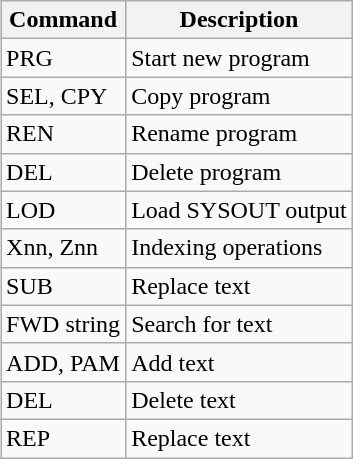<table class="wikitable" align="right">
<tr>
<th>Command</th>
<th>Description</th>
</tr>
<tr>
<td>PRG</td>
<td>Start new program</td>
</tr>
<tr>
<td>SEL, CPY</td>
<td>Copy program</td>
</tr>
<tr>
<td>REN</td>
<td>Rename program</td>
</tr>
<tr>
<td>DEL</td>
<td>Delete program</td>
</tr>
<tr>
<td>LOD</td>
<td>Load SYSOUT output</td>
</tr>
<tr>
<td>Xnn, Znn</td>
<td>Indexing operations</td>
</tr>
<tr>
<td>SUB</td>
<td>Replace text</td>
</tr>
<tr>
<td>FWD string</td>
<td>Search for text</td>
</tr>
<tr>
<td>ADD, PAM</td>
<td>Add text</td>
</tr>
<tr>
<td>DEL</td>
<td>Delete text</td>
</tr>
<tr>
<td>REP</td>
<td>Replace text</td>
</tr>
</table>
